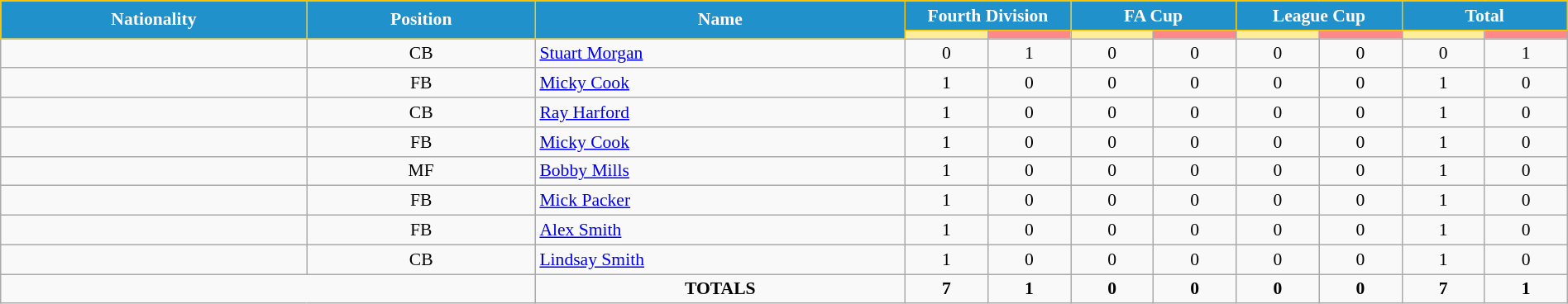<table class="wikitable" style="text-align:center; font-size:90%; width:100%;">
<tr>
<th rowspan="2" style="background:#2191CC; color:white; border:1px solid #F7C408; text-align:center;">Nationality</th>
<th rowspan="2" style="background:#2191CC; color:white; border:1px solid #F7C408; text-align:center;">Position</th>
<th rowspan="2" style="background:#2191CC; color:white; border:1px solid #F7C408; text-align:center;">Name</th>
<th colspan="2" style="background:#2191CC; color:white; border:1px solid #F7C408; text-align:center;">Fourth Division</th>
<th colspan="2" style="background:#2191CC; color:white; border:1px solid #F7C408; text-align:center;">FA Cup</th>
<th colspan="2" style="background:#2191CC; color:white; border:1px solid #F7C408; text-align:center;">League Cup</th>
<th colspan="2" style="background:#2191CC; color:white; border:1px solid #F7C408; text-align:center;">Total</th>
</tr>
<tr>
<th width=60 style="background: #FFEE99"></th>
<th width=60 style="background: #FF8888"></th>
<th width=60 style="background: #FFEE99"></th>
<th width=60 style="background: #FF8888"></th>
<th width=60 style="background: #FFEE99"></th>
<th width=60 style="background: #FF8888"></th>
<th width=60 style="background: #FFEE99"></th>
<th width=60 style="background: #FF8888"></th>
</tr>
<tr>
<td></td>
<td>CB</td>
<td align="left"><a href='#'>Stuart Morgan</a></td>
<td>0</td>
<td>1</td>
<td>0</td>
<td>0</td>
<td>0</td>
<td>0</td>
<td>0</td>
<td>1</td>
</tr>
<tr>
<td></td>
<td>FB</td>
<td align="left"><a href='#'>Micky Cook</a></td>
<td>1</td>
<td>0</td>
<td>0</td>
<td>0</td>
<td>0</td>
<td>0</td>
<td>1</td>
<td>0</td>
</tr>
<tr>
<td></td>
<td>CB</td>
<td align="left"><a href='#'>Ray Harford</a></td>
<td>1</td>
<td>0</td>
<td>0</td>
<td>0</td>
<td>0</td>
<td>0</td>
<td>1</td>
<td>0</td>
</tr>
<tr>
<td></td>
<td>FB</td>
<td align="left"><a href='#'>Micky Cook</a></td>
<td>1</td>
<td>0</td>
<td>0</td>
<td>0</td>
<td>0</td>
<td>0</td>
<td>1</td>
<td>0</td>
</tr>
<tr>
<td></td>
<td>MF</td>
<td align="left"><a href='#'>Bobby Mills</a></td>
<td>1</td>
<td>0</td>
<td>0</td>
<td>0</td>
<td>0</td>
<td>0</td>
<td>1</td>
<td>0</td>
</tr>
<tr>
<td></td>
<td>FB</td>
<td align="left"><a href='#'>Mick Packer</a></td>
<td>1</td>
<td>0</td>
<td>0</td>
<td>0</td>
<td>0</td>
<td>0</td>
<td>1</td>
<td>0</td>
</tr>
<tr>
<td></td>
<td>FB</td>
<td align="left"><a href='#'>Alex Smith</a></td>
<td>1</td>
<td>0</td>
<td>0</td>
<td>0</td>
<td>0</td>
<td>0</td>
<td>1</td>
<td>0</td>
</tr>
<tr>
<td></td>
<td>CB</td>
<td align="left"><a href='#'>Lindsay Smith</a></td>
<td>1</td>
<td>0</td>
<td>0</td>
<td>0</td>
<td>0</td>
<td>0</td>
<td>1</td>
<td>0</td>
</tr>
<tr>
<td colspan="2"></td>
<td><strong>TOTALS</strong></td>
<td><strong>7</strong></td>
<td><strong>1</strong></td>
<td><strong>0</strong></td>
<td><strong>0</strong></td>
<td><strong>0</strong></td>
<td><strong>0</strong></td>
<td><strong>7</strong></td>
<td><strong>1</strong></td>
</tr>
</table>
